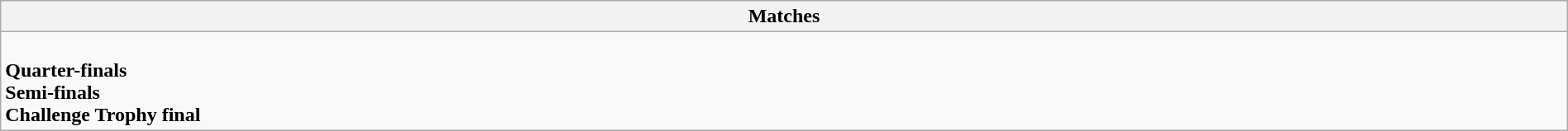<table class="wikitable collapsible collapsed" style="width:100%;">
<tr>
<th>Matches</th>
</tr>
<tr>
<td><br><strong>Quarter-finals</strong>



<br><strong>Semi-finals</strong>

<br><strong>Challenge Trophy final</strong>
</td>
</tr>
</table>
